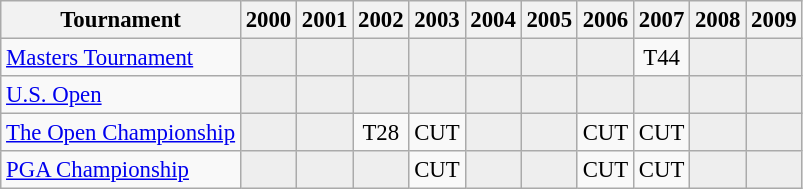<table class="wikitable" style="font-size:95%;text-align:center;">
<tr>
<th>Tournament</th>
<th>2000</th>
<th>2001</th>
<th>2002</th>
<th>2003</th>
<th>2004</th>
<th>2005</th>
<th>2006</th>
<th>2007</th>
<th>2008</th>
<th>2009</th>
</tr>
<tr>
<td align=left><a href='#'>Masters Tournament</a></td>
<td style="background:#eeeeee;"></td>
<td style="background:#eeeeee;"></td>
<td style="background:#eeeeee;"></td>
<td style="background:#eeeeee;"></td>
<td style="background:#eeeeee;"></td>
<td style="background:#eeeeee;"></td>
<td style="background:#eeeeee;"></td>
<td>T44</td>
<td style="background:#eeeeee;"></td>
<td style="background:#eeeeee;"></td>
</tr>
<tr>
<td align=left><a href='#'>U.S. Open</a></td>
<td style="background:#eeeeee;"></td>
<td style="background:#eeeeee;"></td>
<td style="background:#eeeeee;"></td>
<td style="background:#eeeeee;"></td>
<td style="background:#eeeeee;"></td>
<td style="background:#eeeeee;"></td>
<td style="background:#eeeeee;"></td>
<td style="background:#eeeeee;"></td>
<td style="background:#eeeeee;"></td>
<td style="background:#eeeeee;"></td>
</tr>
<tr>
<td align=left><a href='#'>The Open Championship</a></td>
<td style="background:#eeeeee;"></td>
<td style="background:#eeeeee;"></td>
<td>T28</td>
<td>CUT</td>
<td style="background:#eeeeee;"></td>
<td style="background:#eeeeee;"></td>
<td>CUT</td>
<td>CUT</td>
<td style="background:#eeeeee;"></td>
<td style="background:#eeeeee;"></td>
</tr>
<tr>
<td align=left><a href='#'>PGA Championship</a></td>
<td style="background:#eeeeee;"></td>
<td style="background:#eeeeee;"></td>
<td style="background:#eeeeee;"></td>
<td>CUT</td>
<td style="background:#eeeeee;"></td>
<td style="background:#eeeeee;"></td>
<td>CUT</td>
<td>CUT</td>
<td style="background:#eeeeee;"></td>
<td style="background:#eeeeee;"></td>
</tr>
</table>
